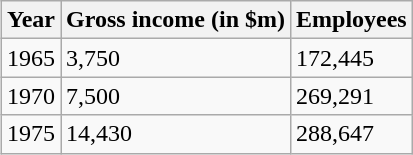<table class="wikitable" style="float: right;">
<tr>
<th>Year</th>
<th>Gross income (in $m)</th>
<th>Employees</th>
</tr>
<tr>
<td>1965</td>
<td>3,750</td>
<td>172,445</td>
</tr>
<tr>
<td>1970</td>
<td>7,500</td>
<td>269,291</td>
</tr>
<tr>
<td>1975</td>
<td>14,430</td>
<td>288,647</td>
</tr>
</table>
